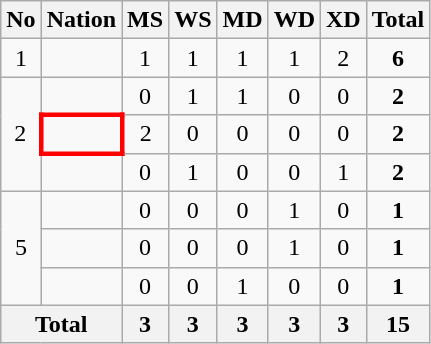<table class="wikitable" style="text-align:center">
<tr>
<th>No</th>
<th>Nation</th>
<th>MS</th>
<th>WS</th>
<th>MD</th>
<th>WD</th>
<th>XD</th>
<th>Total</th>
</tr>
<tr>
<td>1</td>
<td align=left></td>
<td>1</td>
<td>1</td>
<td>1</td>
<td>1</td>
<td>2</td>
<td><strong>6</strong></td>
</tr>
<tr>
<td rowspan=3>2</td>
<td align=left></td>
<td>0</td>
<td>1</td>
<td>1</td>
<td>0</td>
<td>0</td>
<td><strong>2</strong></td>
</tr>
<tr>
<td align="left" style="border: 3px solid red"><strong></strong></td>
<td>2</td>
<td>0</td>
<td>0</td>
<td>0</td>
<td>0</td>
<td><strong>2</strong></td>
</tr>
<tr>
<td align=left></td>
<td>0</td>
<td>1</td>
<td>0</td>
<td>0</td>
<td>1</td>
<td><strong>2</strong></td>
</tr>
<tr>
<td rowspan="3">5</td>
<td align=left></td>
<td>0</td>
<td>0</td>
<td>0</td>
<td>1</td>
<td>0</td>
<td><strong>1</strong></td>
</tr>
<tr>
<td align=left></td>
<td>0</td>
<td>0</td>
<td>0</td>
<td>1</td>
<td>0</td>
<td><strong>1</strong></td>
</tr>
<tr>
<td align=left></td>
<td>0</td>
<td>0</td>
<td>1</td>
<td>0</td>
<td>0</td>
<td><strong>1</strong></td>
</tr>
<tr>
<th colspan="2">Total</th>
<th>3</th>
<th>3</th>
<th>3</th>
<th>3</th>
<th>3</th>
<th>15</th>
</tr>
</table>
